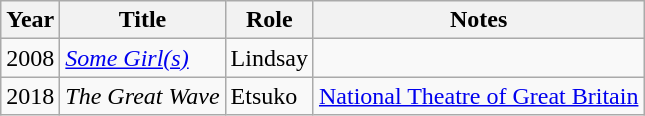<table class="wikitable">
<tr>
<th>Year</th>
<th>Title</th>
<th>Role</th>
<th>Notes</th>
</tr>
<tr>
<td>2008</td>
<td><em><a href='#'>Some Girl(s)</a></em></td>
<td>Lindsay</td>
<td></td>
</tr>
<tr>
<td>2018</td>
<td><em>The Great Wave</em></td>
<td>Etsuko</td>
<td><a href='#'>National Theatre of Great Britain</a></td>
</tr>
</table>
